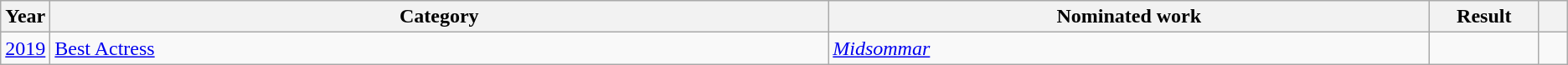<table class="wikitable sortable">
<tr>
<th scope="col" style="width:1em;">Year</th>
<th scope="col" style="width:39em;">Category</th>
<th scope="col" style="width:30em;">Nominated work</th>
<th scope="col" style="width:5em;">Result</th>
<th scope="col" style="width:1em;"class="unsortable"></th>
</tr>
<tr>
<td><a href='#'>2019</a></td>
<td><a href='#'>Best Actress</a></td>
<td><em><a href='#'>Midsommar</a></em></td>
<td></td>
<td align="center"></td>
</tr>
</table>
